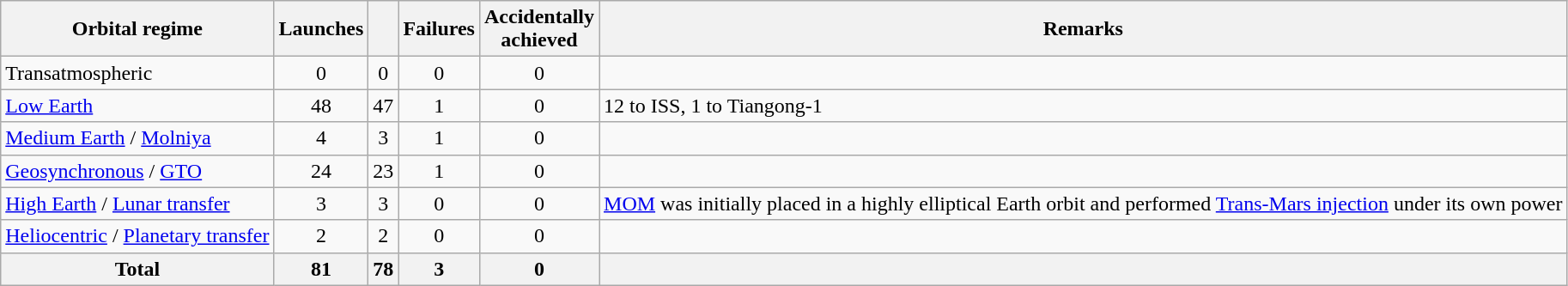<table class="wikitable sortable" style=text-align:center>
<tr>
<th>Orbital regime</th>
<th>Launches</th>
<th></th>
<th>Failures</th>
<th>Accidentally<br>achieved</th>
<th>Remarks</th>
</tr>
<tr>
<td align=left>Transatmospheric</td>
<td>0</td>
<td>0</td>
<td>0</td>
<td>0</td>
<td></td>
</tr>
<tr>
<td align=left><a href='#'>Low Earth</a></td>
<td>48</td>
<td>47</td>
<td>1</td>
<td>0</td>
<td align=left>12 to ISS, 1 to Tiangong-1</td>
</tr>
<tr>
<td align=left><a href='#'>Medium Earth</a> / <a href='#'>Molniya</a></td>
<td>4</td>
<td>3</td>
<td>1</td>
<td>0</td>
<td></td>
</tr>
<tr>
<td align=left><a href='#'>Geosynchronous</a> / <a href='#'>GTO</a></td>
<td>24</td>
<td>23</td>
<td>1</td>
<td>0</td>
<td></td>
</tr>
<tr>
<td align=left><a href='#'>High Earth</a> / <a href='#'>Lunar transfer</a></td>
<td>3</td>
<td>3</td>
<td>0</td>
<td>0</td>
<td align=left><a href='#'>MOM</a> was initially placed in a highly elliptical Earth orbit and performed <a href='#'>Trans-Mars injection</a> under its own power</td>
</tr>
<tr>
<td align=left><a href='#'>Heliocentric</a> / <a href='#'>Planetary transfer</a></td>
<td>2</td>
<td>2</td>
<td>0</td>
<td>0</td>
<td></td>
</tr>
<tr class="sortbottom">
<th>Total</th>
<th>81</th>
<th>78</th>
<th>3</th>
<th>0</th>
<th></th>
</tr>
</table>
